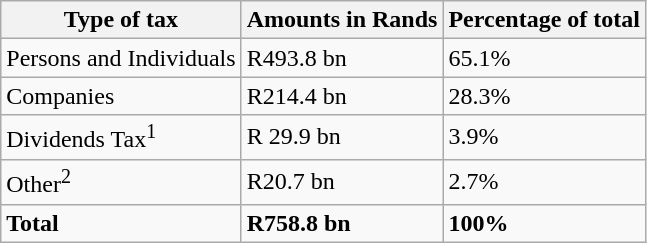<table class="wikitable">
<tr>
<th>Type of tax</th>
<th>Amounts in Rands</th>
<th>Percentage of total</th>
</tr>
<tr>
<td>Persons and Individuals</td>
<td>R493.8 bn</td>
<td>65.1%</td>
</tr>
<tr>
<td>Companies</td>
<td>R214.4 bn</td>
<td>28.3%</td>
</tr>
<tr>
<td>Dividends Tax<sup>1</sup></td>
<td>R 29.9 bn</td>
<td>3.9%</td>
</tr>
<tr>
<td>Other<sup>2</sup></td>
<td>R20.7 bn</td>
<td>2.7%</td>
</tr>
<tr>
<td><strong>Total</strong></td>
<td><strong>R758.8 bn</strong></td>
<td><strong>100%</strong></td>
</tr>
</table>
